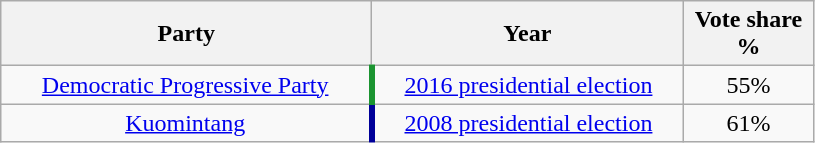<table class="wikitable" style="text-align:center">
<tr>
<th width=240>Party</th>
<th width=200>Year</th>
<th width=80>Vote share %</th>
</tr>
<tr>
<td align=center style="border-right:4px solid #1B9431;" align="center"><a href='#'>Democratic Progressive Party</a></td>
<td><a href='#'>2016 presidential election</a></td>
<td>55%</td>
</tr>
<tr>
<td align=center style="border-right:4px solid #000099;" align="center"><a href='#'>Kuomintang</a></td>
<td><a href='#'>2008 presidential election</a></td>
<td>61%</td>
</tr>
</table>
